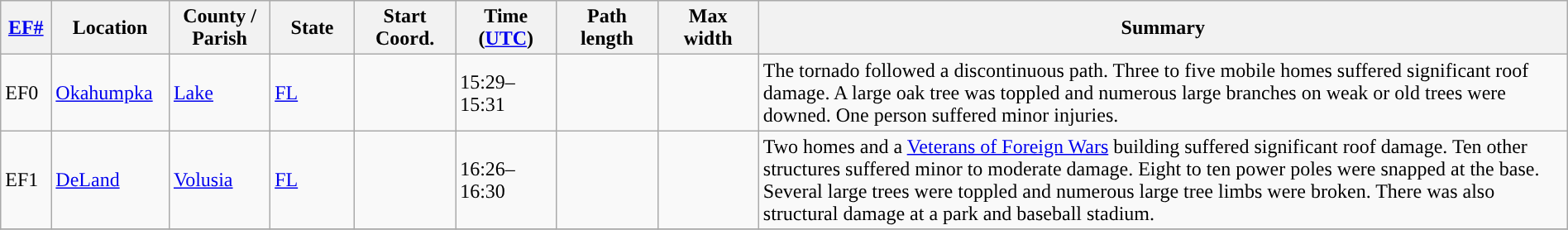<table class="wikitable sortable" style="width:100%;">
<tr>
<th scope="col"  style="width:3%; text-align:center;"><a href='#'>EF#</a></th>
<th scope="col"  style="width:7%; text-align:center;" class="unsortable">Location</th>
<th scope="col"  style="width:6%; text-align:center;" class="unsortable">County / Parish</th>
<th scope="col"  style="width:5%; text-align:center;">State</th>
<th scope="col"  style="width:6%; text-align:center;">Start Coord.</th>
<th scope="col"  style="width:6%; text-align:center;">Time (<a href='#'>UTC</a>)</th>
<th scope="col"  style="width:6%; text-align:center;">Path length</th>
<th scope="col"  style="width:6%; text-align:center;">Max width</th>
<th scope="col" class="unsortable" style="width:48%; text-align:center;">Summary</th>
</tr>
<tr>
<td>EF0</td>
<td><a href='#'>Okahumpka</a></td>
<td><a href='#'>Lake</a></td>
<td><a href='#'>FL</a></td>
<td></td>
<td>15:29–15:31</td>
<td></td>
<td></td>
<td>The tornado followed a discontinuous path. Three to five mobile homes suffered significant roof damage. A large oak tree was toppled and numerous large branches on weak or old trees were downed. One person suffered minor injuries.</td>
</tr>
<tr>
<td>EF1</td>
<td><a href='#'>DeLand</a></td>
<td><a href='#'>Volusia</a></td>
<td><a href='#'>FL</a></td>
<td></td>
<td>16:26–16:30</td>
<td></td>
<td></td>
<td>Two homes and a <a href='#'>Veterans of Foreign Wars</a> building suffered significant roof damage. Ten other structures suffered minor to moderate damage. Eight to ten power poles were snapped at the base. Several large trees were toppled and numerous large tree limbs were broken. There was also structural damage at a park and baseball stadium.</td>
</tr>
<tr>
</tr>
</table>
